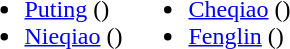<table>
<tr>
<td valign="top"><br><ul><li><a href='#'>Puting</a> ()</li><li><a href='#'>Nieqiao</a> ()</li></ul></td>
<td valign="top"><br><ul><li><a href='#'>Cheqiao</a> ()</li><li><a href='#'>Fenglin</a> ()</li></ul></td>
</tr>
</table>
